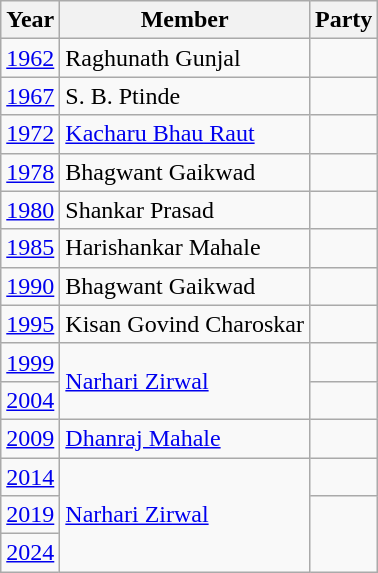<table class="wikitable">
<tr>
<th>Year</th>
<th>Member</th>
<th colspan=2>Party</th>
</tr>
<tr>
<td><a href='#'>1962</a></td>
<td>Raghunath Gunjal</td>
<td></td>
</tr>
<tr>
<td><a href='#'>1967</a></td>
<td>S. B. Ptinde</td>
<td></td>
</tr>
<tr>
<td><a href='#'>1972</a></td>
<td><a href='#'>Kacharu Bhau Raut</a></td>
<td></td>
</tr>
<tr>
<td><a href='#'>1978</a></td>
<td>Bhagwant Gaikwad</td>
<td></td>
</tr>
<tr>
<td><a href='#'>1980</a></td>
<td>Shankar Prasad</td>
<td></td>
</tr>
<tr>
<td><a href='#'>1985</a></td>
<td>Harishankar Mahale</td>
</tr>
<tr>
<td><a href='#'>1990</a></td>
<td>Bhagwant Gaikwad</td>
<td></td>
</tr>
<tr>
<td><a href='#'>1995</a></td>
<td>Kisan Govind Charoskar</td>
</tr>
<tr>
<td><a href='#'>1999</a></td>
<td rowspan="2"><a href='#'>Narhari Zirwal</a></td>
<td></td>
</tr>
<tr>
<td><a href='#'>2004</a></td>
</tr>
<tr>
<td><a href='#'>2009</a></td>
<td><a href='#'>Dhanraj Mahale</a></td>
<td></td>
</tr>
<tr>
<td><a href='#'>2014</a></td>
<td rowspan=3><a href='#'>Narhari Zirwal</a></td>
<td></td>
</tr>
<tr>
<td><a href='#'>2019</a></td>
</tr>
<tr>
<td><a href='#'>2024</a></td>
</tr>
</table>
